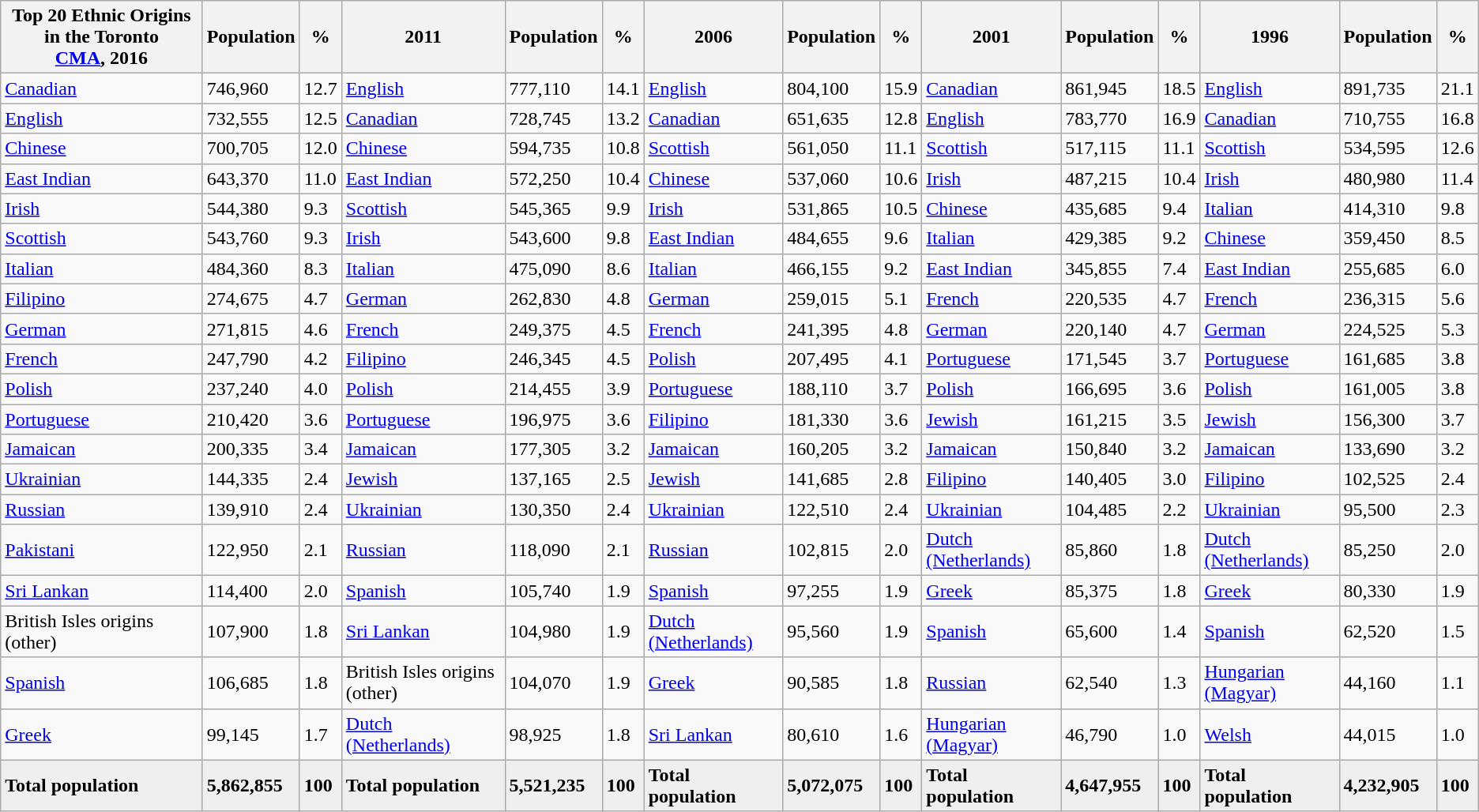<table class="wikitable">
<tr>
<th>Top 20 Ethnic Origins in the Toronto<br><a href='#'>CMA</a>, 2016</th>
<th>Population</th>
<th>%</th>
<th>2011</th>
<th>Population</th>
<th>%</th>
<th>2006</th>
<th>Population</th>
<th>%</th>
<th>2001</th>
<th>Population</th>
<th>%</th>
<th>1996</th>
<th>Population</th>
<th>%</th>
</tr>
<tr>
<td> <a href='#'>Canadian</a></td>
<td>746,960</td>
<td>12.7</td>
<td><a href='#'>English</a></td>
<td>777,110</td>
<td>14.1</td>
<td><a href='#'>English</a></td>
<td>804,100</td>
<td>15.9</td>
<td><a href='#'>Canadian</a></td>
<td>861,945</td>
<td>18.5</td>
<td><a href='#'>English</a></td>
<td>891,735</td>
<td>21.1</td>
</tr>
<tr>
<td> <a href='#'>English</a></td>
<td>732,555</td>
<td>12.5</td>
<td><a href='#'>Canadian</a></td>
<td>728,745</td>
<td>13.2</td>
<td><a href='#'>Canadian</a></td>
<td>651,635</td>
<td>12.8</td>
<td><a href='#'>English</a></td>
<td>783,770</td>
<td>16.9</td>
<td><a href='#'>Canadian</a></td>
<td>710,755</td>
<td>16.8</td>
</tr>
<tr>
<td> <a href='#'>Chinese</a></td>
<td>700,705</td>
<td>12.0</td>
<td><a href='#'>Chinese</a></td>
<td>594,735</td>
<td>10.8</td>
<td><a href='#'>Scottish</a></td>
<td>561,050</td>
<td>11.1</td>
<td><a href='#'>Scottish</a></td>
<td>517,115</td>
<td>11.1</td>
<td><a href='#'>Scottish</a></td>
<td>534,595</td>
<td>12.6</td>
</tr>
<tr>
<td> <a href='#'>East Indian</a></td>
<td>643,370</td>
<td>11.0</td>
<td><a href='#'>East Indian</a></td>
<td>572,250</td>
<td>10.4</td>
<td><a href='#'>Chinese</a></td>
<td>537,060</td>
<td>10.6</td>
<td><a href='#'>Irish</a></td>
<td>487,215</td>
<td>10.4</td>
<td><a href='#'>Irish</a></td>
<td>480,980</td>
<td>11.4</td>
</tr>
<tr>
<td> <a href='#'>Irish</a></td>
<td>544,380</td>
<td>9.3</td>
<td><a href='#'>Scottish</a></td>
<td>545,365</td>
<td>9.9</td>
<td><a href='#'>Irish</a></td>
<td>531,865</td>
<td>10.5</td>
<td><a href='#'>Chinese</a></td>
<td>435,685</td>
<td>9.4</td>
<td><a href='#'>Italian</a></td>
<td>414,310</td>
<td>9.8</td>
</tr>
<tr>
<td> <a href='#'>Scottish</a></td>
<td>543,760</td>
<td>9.3</td>
<td><a href='#'>Irish</a></td>
<td>543,600</td>
<td>9.8</td>
<td><a href='#'>East Indian</a></td>
<td>484,655</td>
<td>9.6</td>
<td><a href='#'>Italian</a></td>
<td>429,385</td>
<td>9.2</td>
<td><a href='#'>Chinese</a></td>
<td>359,450</td>
<td>8.5</td>
</tr>
<tr>
<td> <a href='#'>Italian</a></td>
<td>484,360</td>
<td>8.3</td>
<td><a href='#'>Italian</a></td>
<td>475,090</td>
<td>8.6</td>
<td><a href='#'>Italian</a></td>
<td>466,155</td>
<td>9.2</td>
<td><a href='#'>East Indian</a></td>
<td>345,855</td>
<td>7.4</td>
<td><a href='#'>East Indian</a></td>
<td>255,685</td>
<td>6.0</td>
</tr>
<tr>
<td> <a href='#'>Filipino</a></td>
<td>274,675</td>
<td>4.7</td>
<td><a href='#'>German</a></td>
<td>262,830</td>
<td>4.8</td>
<td><a href='#'>German</a></td>
<td>259,015</td>
<td>5.1</td>
<td><a href='#'>French</a></td>
<td>220,535</td>
<td>4.7</td>
<td><a href='#'>French</a></td>
<td>236,315</td>
<td>5.6</td>
</tr>
<tr>
<td> <a href='#'>German</a></td>
<td>271,815</td>
<td>4.6</td>
<td><a href='#'>French</a></td>
<td>249,375</td>
<td>4.5</td>
<td><a href='#'>French</a></td>
<td>241,395</td>
<td>4.8</td>
<td><a href='#'>German</a></td>
<td>220,140</td>
<td>4.7</td>
<td><a href='#'>German</a></td>
<td>224,525</td>
<td>5.3</td>
</tr>
<tr>
<td> <a href='#'>French</a></td>
<td>247,790</td>
<td>4.2</td>
<td><a href='#'>Filipino</a></td>
<td>246,345</td>
<td>4.5</td>
<td><a href='#'>Polish</a></td>
<td>207,495</td>
<td>4.1</td>
<td><a href='#'>Portuguese</a></td>
<td>171,545</td>
<td>3.7</td>
<td><a href='#'>Portuguese</a></td>
<td>161,685</td>
<td>3.8</td>
</tr>
<tr>
<td> <a href='#'>Polish</a></td>
<td>237,240</td>
<td>4.0</td>
<td><a href='#'>Polish</a></td>
<td>214,455</td>
<td>3.9</td>
<td><a href='#'>Portuguese</a></td>
<td>188,110</td>
<td>3.7</td>
<td><a href='#'>Polish</a></td>
<td>166,695</td>
<td>3.6</td>
<td><a href='#'>Polish</a></td>
<td>161,005</td>
<td>3.8</td>
</tr>
<tr>
<td> <a href='#'>Portuguese</a></td>
<td>210,420</td>
<td>3.6</td>
<td><a href='#'>Portuguese</a></td>
<td>196,975</td>
<td>3.6</td>
<td><a href='#'>Filipino</a></td>
<td>181,330</td>
<td>3.6</td>
<td><a href='#'>Jewish</a></td>
<td>161,215</td>
<td>3.5</td>
<td><a href='#'>Jewish</a></td>
<td>156,300</td>
<td>3.7</td>
</tr>
<tr>
<td> <a href='#'>Jamaican</a></td>
<td>200,335</td>
<td>3.4</td>
<td><a href='#'>Jamaican</a></td>
<td>177,305</td>
<td>3.2</td>
<td><a href='#'>Jamaican</a></td>
<td>160,205</td>
<td>3.2</td>
<td><a href='#'>Jamaican</a></td>
<td>150,840</td>
<td>3.2</td>
<td><a href='#'>Jamaican</a></td>
<td>133,690</td>
<td>3.2</td>
</tr>
<tr>
<td> <a href='#'>Ukrainian</a></td>
<td>144,335</td>
<td>2.4</td>
<td><a href='#'>Jewish</a></td>
<td>137,165</td>
<td>2.5</td>
<td><a href='#'>Jewish</a></td>
<td>141,685</td>
<td>2.8</td>
<td><a href='#'>Filipino</a></td>
<td>140,405</td>
<td>3.0</td>
<td><a href='#'>Filipino</a></td>
<td>102,525</td>
<td>2.4</td>
</tr>
<tr>
<td> <a href='#'>Russian</a></td>
<td>139,910</td>
<td>2.4</td>
<td><a href='#'>Ukrainian</a></td>
<td>130,350</td>
<td>2.4</td>
<td><a href='#'>Ukrainian</a></td>
<td>122,510</td>
<td>2.4</td>
<td><a href='#'>Ukrainian</a></td>
<td>104,485</td>
<td>2.2</td>
<td><a href='#'>Ukrainian</a></td>
<td>95,500</td>
<td>2.3</td>
</tr>
<tr>
<td> <a href='#'>Pakistani</a></td>
<td>122,950</td>
<td>2.1</td>
<td><a href='#'>Russian</a></td>
<td>118,090</td>
<td>2.1</td>
<td><a href='#'>Russian</a></td>
<td>102,815</td>
<td>2.0</td>
<td><a href='#'>Dutch (Netherlands)</a></td>
<td>85,860</td>
<td>1.8</td>
<td><a href='#'>Dutch (Netherlands)</a></td>
<td>85,250</td>
<td>2.0</td>
</tr>
<tr>
<td> <a href='#'>Sri Lankan</a></td>
<td>114,400</td>
<td>2.0</td>
<td><a href='#'>Spanish</a></td>
<td>105,740</td>
<td>1.9</td>
<td><a href='#'>Spanish</a></td>
<td>97,255</td>
<td>1.9</td>
<td><a href='#'>Greek</a></td>
<td>85,375</td>
<td>1.8</td>
<td><a href='#'>Greek</a></td>
<td>80,330</td>
<td>1.9</td>
</tr>
<tr>
<td> British Isles origins (other)</td>
<td>107,900</td>
<td>1.8</td>
<td><a href='#'>Sri Lankan</a></td>
<td>104,980</td>
<td>1.9</td>
<td><a href='#'>Dutch (Netherlands)</a></td>
<td>95,560</td>
<td>1.9</td>
<td><a href='#'>Spanish</a></td>
<td>65,600</td>
<td>1.4</td>
<td><a href='#'>Spanish</a></td>
<td>62,520</td>
<td>1.5</td>
</tr>
<tr>
<td> <a href='#'>Spanish</a></td>
<td>106,685</td>
<td>1.8</td>
<td>British Isles origins (other)</td>
<td>104,070</td>
<td>1.9</td>
<td><a href='#'>Greek</a></td>
<td>90,585</td>
<td>1.8</td>
<td><a href='#'>Russian</a></td>
<td>62,540</td>
<td>1.3</td>
<td><a href='#'>Hungarian (Magyar)</a></td>
<td>44,160</td>
<td>1.1</td>
</tr>
<tr>
<td> <a href='#'>Greek</a></td>
<td>99,145</td>
<td>1.7</td>
<td><a href='#'>Dutch (Netherlands)</a></td>
<td>98,925</td>
<td>1.8</td>
<td><a href='#'>Sri Lankan</a></td>
<td>80,610</td>
<td>1.6</td>
<td><a href='#'>Hungarian (Magyar)</a></td>
<td>46,790</td>
<td>1.0</td>
<td><a href='#'>Welsh</a></td>
<td>44,015</td>
<td>1.0</td>
</tr>
<tr style="background:#efefef; font-weight:bold">
<td>Total population</td>
<td>5,862,855</td>
<td>100</td>
<td>Total population</td>
<td>5,521,235</td>
<td>100</td>
<td>Total population</td>
<td>5,072,075</td>
<td>100</td>
<td>Total population</td>
<td>4,647,955</td>
<td>100</td>
<td>Total population</td>
<td>4,232,905</td>
<td>100</td>
</tr>
</table>
